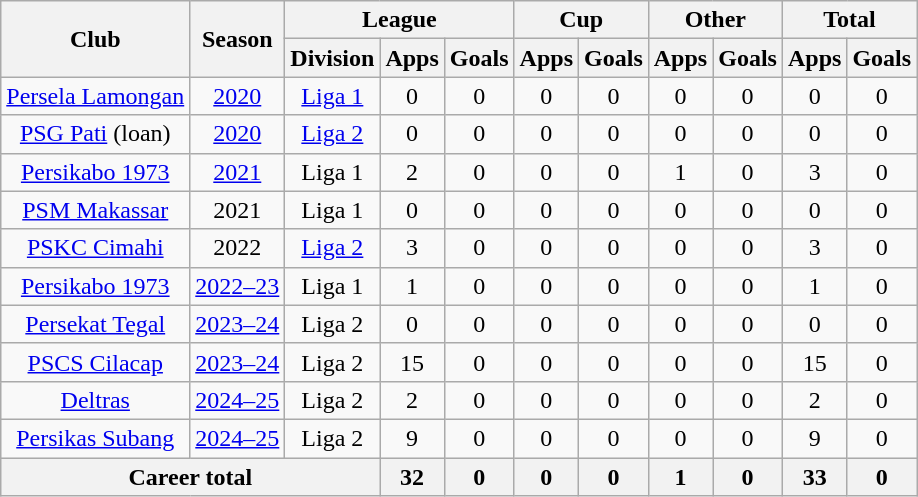<table class="wikitable" style="text-align: center">
<tr>
<th rowspan="2">Club</th>
<th rowspan="2">Season</th>
<th colspan="3">League</th>
<th colspan="2">Cup</th>
<th colspan="2">Other</th>
<th colspan="2">Total</th>
</tr>
<tr>
<th>Division</th>
<th>Apps</th>
<th>Goals</th>
<th>Apps</th>
<th>Goals</th>
<th>Apps</th>
<th>Goals</th>
<th>Apps</th>
<th>Goals</th>
</tr>
<tr>
<td rowspan="1"><a href='#'>Persela Lamongan</a></td>
<td><a href='#'>2020</a></td>
<td rowspan="1" valign="center"><a href='#'>Liga 1</a></td>
<td>0</td>
<td>0</td>
<td>0</td>
<td>0</td>
<td>0</td>
<td>0</td>
<td>0</td>
<td>0</td>
</tr>
<tr>
<td rowspan="1"><a href='#'>PSG Pati</a> (loan)</td>
<td><a href='#'>2020</a></td>
<td rowspan="1" valign="center"><a href='#'>Liga 2</a></td>
<td>0</td>
<td>0</td>
<td>0</td>
<td>0</td>
<td>0</td>
<td>0</td>
<td>0</td>
<td>0</td>
</tr>
<tr>
<td rowspan="1"><a href='#'>Persikabo 1973</a></td>
<td><a href='#'>2021</a></td>
<td rowspan="1" valign="center">Liga 1</td>
<td>2</td>
<td>0</td>
<td>0</td>
<td>0</td>
<td>1</td>
<td>0</td>
<td>3</td>
<td>0</td>
</tr>
<tr>
<td rowspan="1"><a href='#'>PSM Makassar</a></td>
<td>2021</td>
<td rowspan="1" valign="center">Liga 1</td>
<td>0</td>
<td>0</td>
<td>0</td>
<td>0</td>
<td>0</td>
<td>0</td>
<td>0</td>
<td>0</td>
</tr>
<tr>
<td rowspan="1"><a href='#'>PSKC Cimahi</a></td>
<td>2022</td>
<td rowspan="1" valign="center"><a href='#'>Liga 2</a></td>
<td>3</td>
<td>0</td>
<td>0</td>
<td>0</td>
<td>0</td>
<td>0</td>
<td>3</td>
<td>0</td>
</tr>
<tr>
<td rowspan="1"><a href='#'>Persikabo 1973</a></td>
<td><a href='#'>2022–23</a></td>
<td rowspan="1" valign="center">Liga 1</td>
<td>1</td>
<td>0</td>
<td>0</td>
<td>0</td>
<td>0</td>
<td>0</td>
<td>1</td>
<td>0</td>
</tr>
<tr>
<td rowspan="1"><a href='#'>Persekat Tegal</a></td>
<td><a href='#'>2023–24</a></td>
<td rowspan="1" valign="center">Liga 2</td>
<td>0</td>
<td>0</td>
<td>0</td>
<td>0</td>
<td>0</td>
<td>0</td>
<td>0</td>
<td>0</td>
</tr>
<tr>
<td rowspan="1"><a href='#'>PSCS Cilacap</a></td>
<td><a href='#'>2023–24</a></td>
<td rowspan="1" valign="center">Liga 2</td>
<td>15</td>
<td>0</td>
<td>0</td>
<td>0</td>
<td>0</td>
<td>0</td>
<td>15</td>
<td>0</td>
</tr>
<tr>
<td rowspan="1"><a href='#'>Deltras</a></td>
<td><a href='#'>2024–25</a></td>
<td rowspan="1" valign="center">Liga 2</td>
<td>2</td>
<td>0</td>
<td>0</td>
<td>0</td>
<td>0</td>
<td>0</td>
<td>2</td>
<td>0</td>
</tr>
<tr>
<td rowspan="1"><a href='#'>Persikas Subang</a></td>
<td><a href='#'>2024–25</a></td>
<td rowspan="1" valign="center">Liga 2</td>
<td>9</td>
<td>0</td>
<td>0</td>
<td>0</td>
<td>0</td>
<td>0</td>
<td>9</td>
<td>0</td>
</tr>
<tr>
<th colspan=3>Career total</th>
<th>32</th>
<th>0</th>
<th>0</th>
<th>0</th>
<th>1</th>
<th>0</th>
<th>33</th>
<th>0</th>
</tr>
</table>
